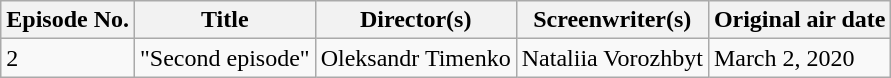<table class="wikitable">
<tr>
<th>Episode No.</th>
<th>Title</th>
<th>Director(s)</th>
<th>Screenwriter(s)</th>
<th>Original air date</th>
</tr>
<tr>
<td>2</td>
<td>"Second episode"</td>
<td>Oleksandr Timenko</td>
<td>Nataliia Vorozhbyt</td>
<td>March 2, 2020</td>
</tr>
</table>
